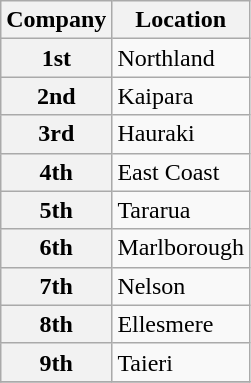<table class="wikitable sortable mw-collapsible autocollapse">
<tr>
<th>Company</th>
<th>Location</th>
</tr>
<tr>
<th>1st</th>
<td>Northland</td>
</tr>
<tr>
<th>2nd</th>
<td>Kaipara</td>
</tr>
<tr>
<th>3rd</th>
<td>Hauraki</td>
</tr>
<tr>
<th>4th</th>
<td>East Coast</td>
</tr>
<tr>
<th>5th</th>
<td>Tararua</td>
</tr>
<tr>
<th>6th</th>
<td>Marlborough</td>
</tr>
<tr>
<th>7th</th>
<td>Nelson</td>
</tr>
<tr>
<th>8th</th>
<td>Ellesmere</td>
</tr>
<tr>
<th>9th</th>
<td>Taieri</td>
</tr>
<tr>
</tr>
</table>
